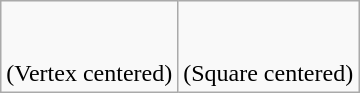<table class=wikitable>
<tr align=center>
<td><br><br>(Vertex centered)</td>
<td><br><br>(Square centered)</td>
</tr>
</table>
